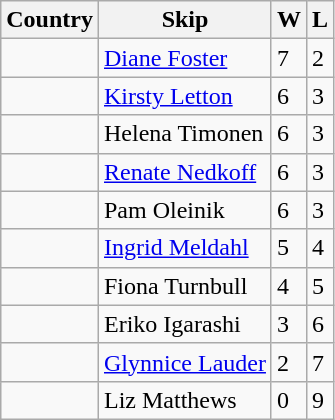<table class="wikitable">
<tr>
<th>Country</th>
<th>Skip</th>
<th>W</th>
<th>L</th>
</tr>
<tr>
<td></td>
<td><a href='#'>Diane Foster</a></td>
<td>7</td>
<td>2</td>
</tr>
<tr>
<td></td>
<td><a href='#'>Kirsty Letton</a></td>
<td>6</td>
<td>3</td>
</tr>
<tr>
<td></td>
<td>Helena Timonen</td>
<td>6</td>
<td>3</td>
</tr>
<tr>
<td></td>
<td><a href='#'>Renate Nedkoff</a></td>
<td>6</td>
<td>3</td>
</tr>
<tr>
<td></td>
<td>Pam Oleinik</td>
<td>6</td>
<td>3</td>
</tr>
<tr>
<td></td>
<td><a href='#'>Ingrid Meldahl</a></td>
<td>5</td>
<td>4</td>
</tr>
<tr>
<td></td>
<td>Fiona Turnbull</td>
<td>4</td>
<td>5</td>
</tr>
<tr>
<td></td>
<td>Eriko Igarashi</td>
<td>3</td>
<td>6</td>
</tr>
<tr>
<td></td>
<td><a href='#'>Glynnice Lauder</a></td>
<td>2</td>
<td>7</td>
</tr>
<tr>
<td></td>
<td>Liz Matthews</td>
<td>0</td>
<td>9</td>
</tr>
</table>
